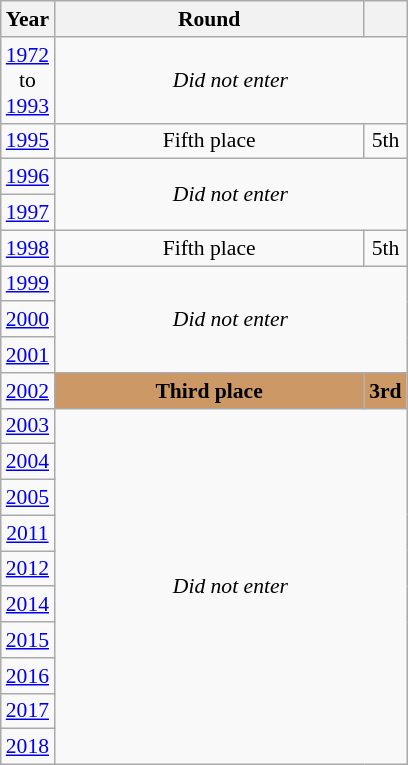<table class="wikitable" style="text-align: center; font-size:90%">
<tr>
<th>Year</th>
<th style="width:200px">Round</th>
<th></th>
</tr>
<tr>
<td><a href='#'>1972</a><br>to<br><a href='#'>1993</a></td>
<td colspan="2"><em>Did not enter</em></td>
</tr>
<tr>
<td><a href='#'>1995</a></td>
<td>Fifth place</td>
<td>5th</td>
</tr>
<tr>
<td><a href='#'>1996</a></td>
<td colspan="2" rowspan="2"><em>Did not enter</em></td>
</tr>
<tr>
<td><a href='#'>1997</a></td>
</tr>
<tr>
<td><a href='#'>1998</a></td>
<td>Fifth place</td>
<td>5th</td>
</tr>
<tr>
<td><a href='#'>1999</a></td>
<td colspan="2" rowspan="3"><em>Did not enter</em></td>
</tr>
<tr>
<td><a href='#'>2000</a></td>
</tr>
<tr>
<td><a href='#'>2001</a></td>
</tr>
<tr>
<td><a href='#'>2002</a></td>
<td bgcolor="cc9966"><strong>Third place</strong></td>
<td bgcolor="cc9966"><strong>3rd</strong></td>
</tr>
<tr>
<td><a href='#'>2003</a></td>
<td colspan="2" rowspan="10"><em>Did not enter</em></td>
</tr>
<tr>
<td><a href='#'>2004</a></td>
</tr>
<tr>
<td><a href='#'>2005</a></td>
</tr>
<tr>
<td><a href='#'>2011</a></td>
</tr>
<tr>
<td><a href='#'>2012</a></td>
</tr>
<tr>
<td><a href='#'>2014</a></td>
</tr>
<tr>
<td><a href='#'>2015</a></td>
</tr>
<tr>
<td><a href='#'>2016</a></td>
</tr>
<tr>
<td><a href='#'>2017</a></td>
</tr>
<tr>
<td><a href='#'>2018</a></td>
</tr>
</table>
